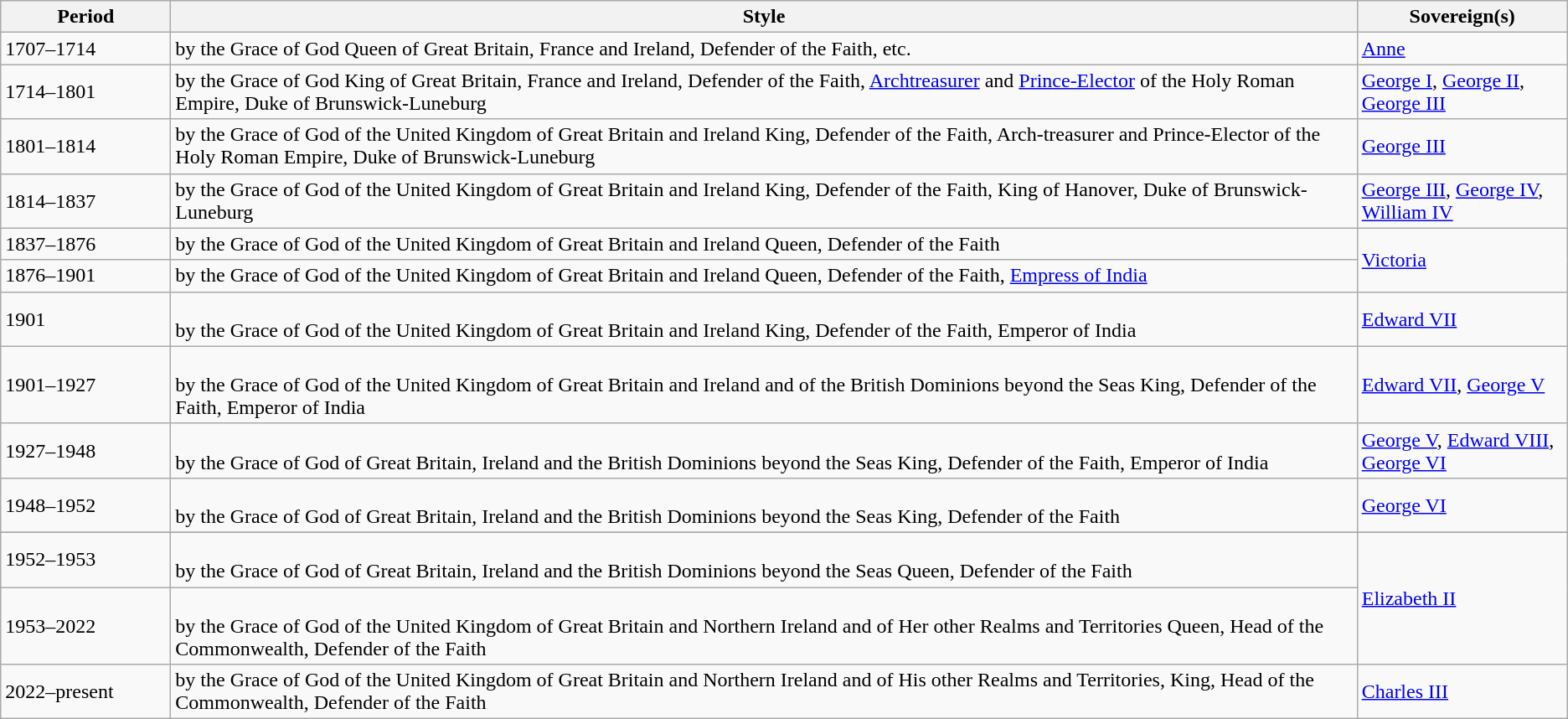<table class="wikitable" id="Styles of British sovereigns">
<tr>
<th style="width:8em;">Period</th>
<th>Style</th>
<th style="width:10em;">Sovereign(s)</th>
</tr>
<tr>
<td>1707–1714</td>
<td>by the Grace of God Queen of Great Britain, France and Ireland, Defender of the Faith, etc.</td>
<td><a href='#'>Anne</a></td>
</tr>
<tr>
<td>1714–1801</td>
<td>by the Grace of God King of Great Britain, France and Ireland, Defender of the Faith, <a href='#'>Archtreasurer</a> and <a href='#'>Prince-Elector</a> of the Holy Roman Empire, Duke of Brunswick-Luneburg</td>
<td><a href='#'>George I</a>, <a href='#'>George II</a>, <a href='#'>George III</a></td>
</tr>
<tr>
<td>1801–1814</td>
<td>by the Grace of God of the United Kingdom of Great Britain and Ireland King, Defender of the Faith, Arch-treasurer and Prince-Elector of the Holy Roman Empire, Duke of Brunswick-Luneburg</td>
<td><a href='#'>George III</a></td>
</tr>
<tr>
<td>1814–1837</td>
<td>by the Grace of God of the United Kingdom of Great Britain and Ireland King, Defender of the Faith, King of Hanover, Duke of Brunswick-Luneburg</td>
<td><a href='#'>George III</a>, <a href='#'>George IV</a>, <a href='#'>William IV</a></td>
</tr>
<tr>
<td>1837–1876</td>
<td>by the Grace of God of the United Kingdom of Great Britain and Ireland Queen, Defender of the Faith</td>
<td rowspan="2"><a href='#'>Victoria</a></td>
</tr>
<tr>
<td>1876–1901</td>
<td>by the Grace of God of the United Kingdom of Great Britain and Ireland Queen, Defender of the Faith, <a href='#'>Empress of India</a></td>
</tr>
<tr>
<td>1901</td>
<td><br>by the Grace of God of the United Kingdom of Great Britain and Ireland King, Defender of the Faith, Emperor of India</td>
<td><a href='#'>Edward VII</a></td>
</tr>
<tr>
<td>1901–1927</td>
<td><br>by the Grace of God of the United Kingdom of Great Britain and Ireland and of the British Dominions beyond the Seas King, Defender of the Faith, Emperor of India</td>
<td><a href='#'>Edward VII</a>, <a href='#'>George V</a></td>
</tr>
<tr>
<td>1927–1948</td>
<td><br>by the Grace of God of Great Britain, Ireland and the British Dominions beyond the Seas King, Defender of the Faith, Emperor of India</td>
<td><a href='#'>George V</a>, <a href='#'>Edward VIII</a>, <a href='#'>George VI</a></td>
</tr>
<tr>
<td>1948–1952</td>
<td><br>by the Grace of God of Great Britain, Ireland and the British Dominions beyond the Seas King, Defender of the Faith</td>
<td><a href='#'>George VI</a></td>
</tr>
<tr>
</tr>
<tr>
<td>1952–1953</td>
<td><br>by the Grace of God of Great Britain, Ireland and the British Dominions beyond the Seas Queen, Defender of the Faith</td>
<td rowspan="2"><a href='#'>Elizabeth II</a></td>
</tr>
<tr>
<td>1953–2022</td>
<td><br>by the Grace of God of the United Kingdom of Great Britain and Northern Ireland and of Her other Realms and Territories Queen, Head of the Commonwealth, Defender of the Faith</td>
</tr>
<tr>
<td>2022–present</td>
<td>by the Grace of God of the United Kingdom of Great Britain and Northern Ireland and of His other Realms and Territories, King, Head of the Commonwealth, Defender of the Faith</td>
<td><a href='#'>Charles III</a></td>
</tr>
</table>
